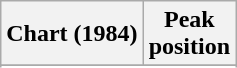<table class="wikitable">
<tr>
<th align="center">Chart (1984)</th>
<th align="center">Peak<br>position</th>
</tr>
<tr>
</tr>
<tr>
</tr>
</table>
